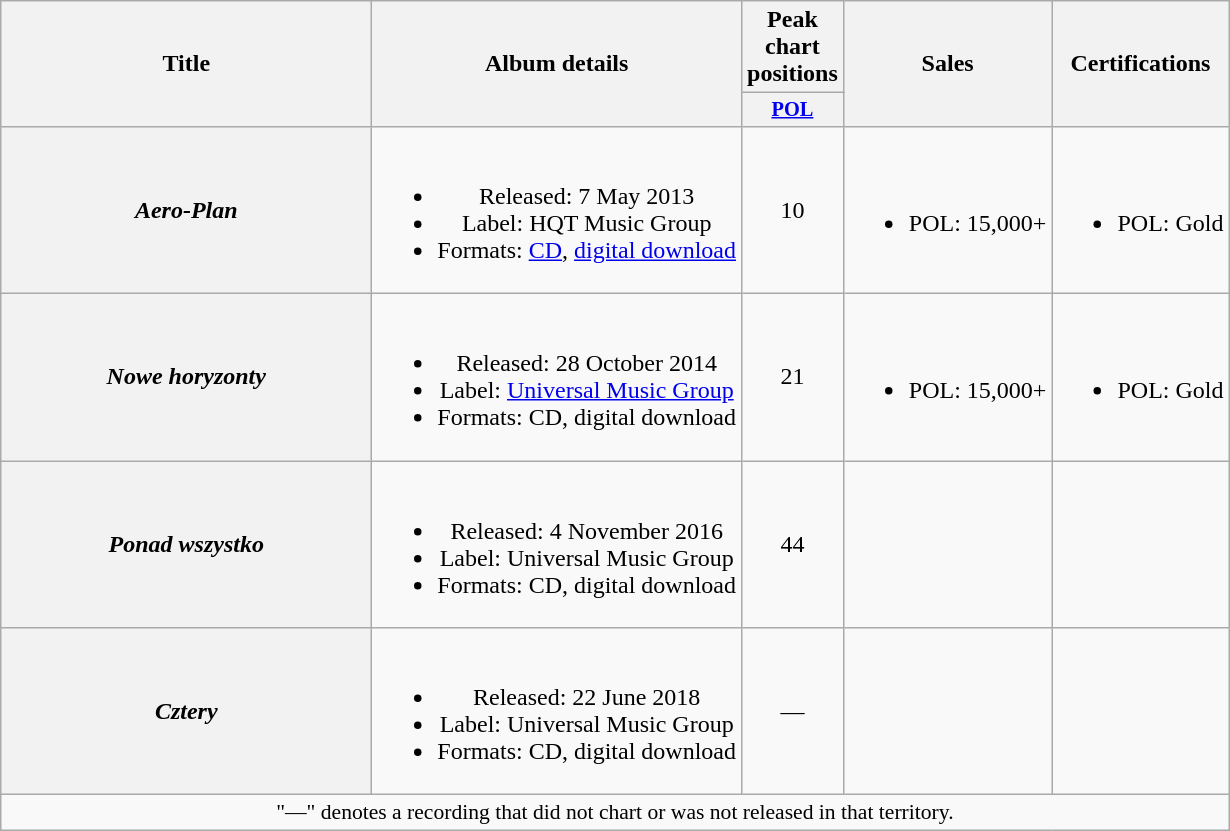<table class="wikitable plainrowheaders" style="text-align:center;">
<tr>
<th scope="col" rowspan="2" style="width:15em;">Title</th>
<th scope="col" rowspan="2">Album details</th>
<th scope="col" colspan="1">Peak chart positions</th>
<th scope="col" rowspan="2">Sales</th>
<th scope="col" rowspan="2">Certifications</th>
</tr>
<tr>
<th scope="col" style="width:3em;font-size:85%;"><a href='#'>POL</a></th>
</tr>
<tr>
<th scope="row"><em>Aero-Plan</em></th>
<td><br><ul><li>Released: 7 May 2013</li><li>Label: HQT Music Group</li><li>Formats: <a href='#'>CD</a>, <a href='#'>digital download</a></li></ul></td>
<td>10</td>
<td><br><ul><li>POL: 15,000+</li></ul></td>
<td><br><ul><li>POL: Gold</li></ul></td>
</tr>
<tr>
<th scope="row"><em>Nowe horyzonty</em></th>
<td><br><ul><li>Released: 28 October 2014</li><li>Label: <a href='#'>Universal Music Group</a></li><li>Formats: CD, digital download</li></ul></td>
<td>21</td>
<td><br><ul><li>POL: 15,000+</li></ul></td>
<td><br><ul><li>POL: Gold</li></ul></td>
</tr>
<tr>
<th scope="row"><em>Ponad wszystko</em></th>
<td><br><ul><li>Released: 4 November 2016</li><li>Label: Universal Music Group</li><li>Formats: CD, digital download</li></ul></td>
<td>44</td>
<td></td>
<td></td>
</tr>
<tr>
<th scope="row"><em>Cztery</em></th>
<td><br><ul><li>Released: 22 June 2018</li><li>Label: Universal Music Group</li><li>Formats: CD, digital download</li></ul></td>
<td>—</td>
<td></td>
<td></td>
</tr>
<tr>
<td colspan="20" style="font-size:90%">"—" denotes a recording that did not chart or was not released in that territory.</td>
</tr>
</table>
